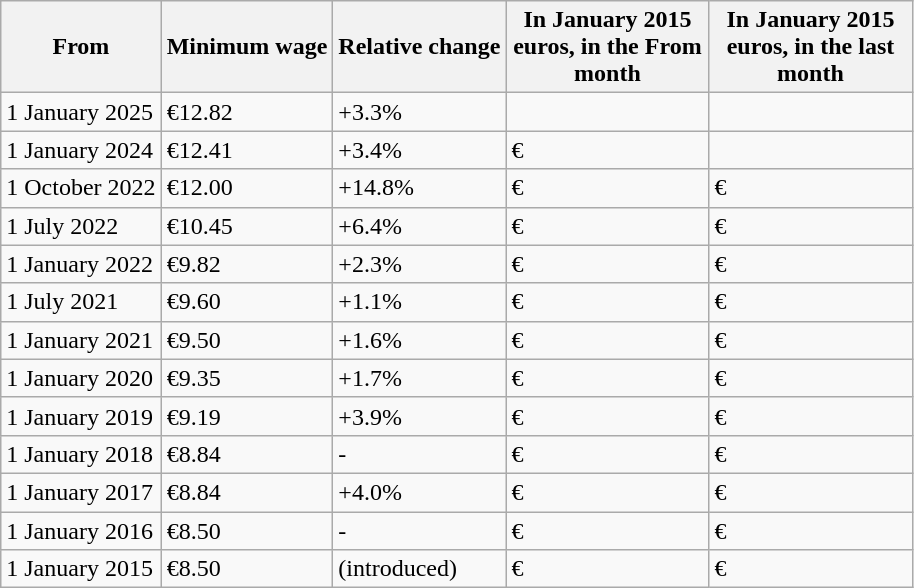<table class="wikitable">
<tr>
<th>From</th>
<th>Minimum wage</th>
<th>Relative change</th>
<th style="max-width:8em">In January 2015 euros, in the From month</th>
<th style="max-width:8em">In January 2015 euros, in the last month</th>
</tr>
<tr>
<td>1 January 2025</td>
<td>€12.82</td>
<td>+3.3%</td>
<td></td>
<td></td>
</tr>
<tr>
<td>1 January 2024</td>
<td>€12.41</td>
<td>+3.4%</td>
<td>€</td>
<td></td>
</tr>
<tr>
<td>1 October 2022</td>
<td>€12.00</td>
<td>+14.8%</td>
<td>€</td>
<td>€</td>
</tr>
<tr>
<td>1 July 2022</td>
<td>€10.45</td>
<td>+6.4%</td>
<td>€</td>
<td>€</td>
</tr>
<tr>
<td>1 January 2022</td>
<td>€9.82</td>
<td>+2.3%</td>
<td>€</td>
<td>€</td>
</tr>
<tr>
<td>1 July 2021</td>
<td>€9.60</td>
<td>+1.1%</td>
<td>€</td>
<td>€</td>
</tr>
<tr>
<td>1 January 2021</td>
<td>€9.50</td>
<td>+1.6%</td>
<td>€</td>
<td>€</td>
</tr>
<tr>
<td>1 January 2020</td>
<td>€9.35</td>
<td>+1.7%</td>
<td>€</td>
<td>€</td>
</tr>
<tr>
<td>1 January 2019</td>
<td>€9.19</td>
<td>+3.9%</td>
<td>€</td>
<td>€</td>
</tr>
<tr>
<td>1 January 2018</td>
<td>€8.84</td>
<td>-</td>
<td>€</td>
<td>€</td>
</tr>
<tr>
<td>1 January 2017</td>
<td>€8.84</td>
<td>+4.0%</td>
<td>€</td>
<td>€</td>
</tr>
<tr>
<td>1 January 2016</td>
<td>€8.50</td>
<td>-</td>
<td>€</td>
<td>€</td>
</tr>
<tr>
<td>1 January 2015</td>
<td>€8.50</td>
<td>(introduced)</td>
<td>€</td>
<td>€</td>
</tr>
</table>
